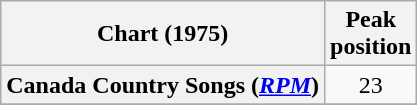<table class="wikitable sortable plainrowheaders" style="text-align:center">
<tr>
<th scope="col">Chart (1975)</th>
<th scope="col">Peak<br> position</th>
</tr>
<tr>
<th scope="row">Canada Country Songs (<em><a href='#'>RPM</a></em>)</th>
<td>23</td>
</tr>
<tr>
</tr>
<tr>
</tr>
</table>
